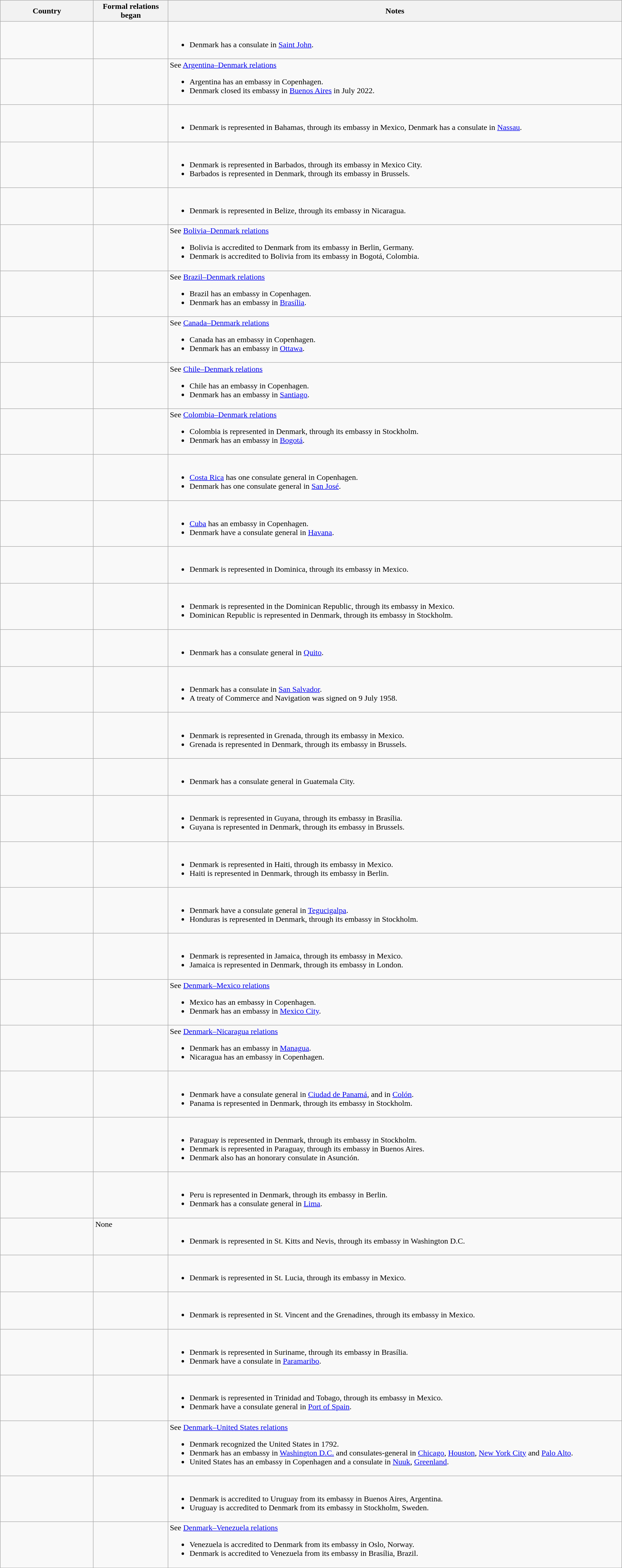<table class="wikitable sortable" border="1" style="width:100%; margin:auto;">
<tr>
<th width="15%">Country</th>
<th width="12%">Formal relations began</th>
<th>Notes</th>
</tr>
<tr - valign="top">
<td></td>
<td></td>
<td><br><ul><li>Denmark has a consulate in <a href='#'>Saint John</a>.</li></ul></td>
</tr>
<tr - valign="top">
<td></td>
<td></td>
<td>See <a href='#'>Argentina–Denmark relations</a><br><ul><li>Argentina has an embassy in Copenhagen.</li><li>Denmark closed its embassy in <a href='#'>Buenos Aires</a> in July 2022.</li></ul></td>
</tr>
<tr - valign="top">
<td></td>
<td></td>
<td><br><ul><li>Denmark is represented in Bahamas, through its embassy in Mexico, Denmark has a consulate in <a href='#'>Nassau</a>.</li></ul></td>
</tr>
<tr - valign="top">
<td></td>
<td></td>
<td><br><ul><li>Denmark is represented in Barbados, through its embassy in Mexico City.</li><li>Barbados is represented in Denmark, through its embassy in Brussels.</li></ul></td>
</tr>
<tr - valign="top">
<td></td>
<td></td>
<td><br><ul><li>Denmark is represented in Belize, through its embassy in Nicaragua.</li></ul></td>
</tr>
<tr - valign="top">
<td></td>
<td></td>
<td>See <a href='#'>Bolivia–Denmark relations</a><br><ul><li>Bolivia is accredited to Denmark from its embassy in Berlin, Germany.</li><li>Denmark is accredited to Bolivia from its embassy in Bogotá, Colombia.</li></ul></td>
</tr>
<tr - valign="top">
<td></td>
<td></td>
<td>See <a href='#'>Brazil–Denmark relations</a><br><ul><li>Brazil has an embassy in Copenhagen.</li><li>Denmark has an embassy in <a href='#'>Brasília</a>.</li></ul></td>
</tr>
<tr - valign="top">
<td></td>
<td></td>
<td>See <a href='#'>Canada–Denmark relations</a><br><ul><li>Canada has an embassy in Copenhagen.</li><li>Denmark has an embassy in <a href='#'>Ottawa</a>.</li></ul></td>
</tr>
<tr - valign="top">
<td></td>
<td></td>
<td>See <a href='#'>Chile–Denmark relations</a><br><ul><li>Chile has an embassy in Copenhagen.</li><li>Denmark has an embassy in <a href='#'>Santiago</a>.</li></ul></td>
</tr>
<tr - valign="top">
<td></td>
<td></td>
<td>See <a href='#'>Colombia–Denmark relations</a><br><ul><li>Colombia is represented in Denmark, through its embassy in Stockholm.</li><li>Denmark has an embassy in <a href='#'>Bogotá</a>.</li></ul></td>
</tr>
<tr - valign="top">
<td></td>
<td></td>
<td><br><ul><li><a href='#'>Costa Rica</a> has one consulate general in Copenhagen.</li><li>Denmark has one consulate general in <a href='#'>San José</a>.</li></ul></td>
</tr>
<tr - valign="top">
<td></td>
<td></td>
<td><br><ul><li><a href='#'>Cuba</a> has an embassy in Copenhagen.</li><li>Denmark have a consulate general in <a href='#'>Havana</a>.</li></ul></td>
</tr>
<tr - valign="top">
<td></td>
<td></td>
<td><br><ul><li>Denmark is represented in Dominica, through its embassy in Mexico.</li></ul></td>
</tr>
<tr - valign="top">
<td></td>
<td></td>
<td><br><ul><li>Denmark is represented in the Dominican Republic, through its embassy in Mexico.</li><li>Dominican Republic is represented in Denmark, through its embassy in Stockholm.</li></ul></td>
</tr>
<tr - valign="top">
<td></td>
<td></td>
<td><br><ul><li>Denmark has a consulate general in <a href='#'>Quito</a>.</li></ul></td>
</tr>
<tr - valign="top">
<td></td>
<td></td>
<td><br><ul><li>Denmark has a consulate in <a href='#'>San Salvador</a>.</li><li>A treaty of Commerce and Navigation was signed on 9 July 1958.</li></ul></td>
</tr>
<tr - valign="top">
<td></td>
<td></td>
<td><br><ul><li>Denmark is represented in Grenada, through its embassy in Mexico.</li><li>Grenada is represented in Denmark, through its embassy in Brussels.</li></ul></td>
</tr>
<tr - valign="top">
<td></td>
<td></td>
<td><br><ul><li>Denmark has a consulate general in Guatemala City.</li></ul></td>
</tr>
<tr - valign="top">
<td></td>
<td></td>
<td><br><ul><li>Denmark is represented in Guyana, through its embassy in Brasília.</li><li>Guyana is represented in Denmark, through its embassy in Brussels.</li></ul></td>
</tr>
<tr - valign="top">
<td></td>
<td></td>
<td><br><ul><li>Denmark is represented in Haiti, through its embassy in Mexico.</li><li>Haiti is represented in Denmark, through its embassy in Berlin.</li></ul></td>
</tr>
<tr - valign="top">
<td></td>
<td></td>
<td><br><ul><li>Denmark have a consulate general in <a href='#'>Tegucigalpa</a>.</li><li>Honduras is represented in Denmark, through its embassy in Stockholm.</li></ul></td>
</tr>
<tr - valign="top">
<td></td>
<td></td>
<td><br><ul><li>Denmark is represented in Jamaica, through its embassy in Mexico.</li><li>Jamaica is represented in Denmark, through its embassy in London.</li></ul></td>
</tr>
<tr - valign="top">
<td></td>
<td></td>
<td>See <a href='#'>Denmark–Mexico relations</a><br><ul><li>Mexico has an embassy in Copenhagen.</li><li>Denmark has an embassy in <a href='#'>Mexico City</a>.</li></ul></td>
</tr>
<tr - valign="top">
<td></td>
<td></td>
<td>See <a href='#'>Denmark–Nicaragua relations</a><br><ul><li>Denmark has an embassy in <a href='#'>Managua</a>.</li><li>Nicaragua has an embassy in Copenhagen.</li></ul></td>
</tr>
<tr - valign="top">
<td></td>
<td></td>
<td><br><ul><li>Denmark have a consulate general in <a href='#'>Ciudad de Panamá</a>, and in <a href='#'>Colón</a>.</li><li>Panama is represented in Denmark, through its embassy in Stockholm.</li></ul></td>
</tr>
<tr - valign="top">
<td></td>
<td></td>
<td><br><ul><li>Paraguay is represented in Denmark, through its embassy in Stockholm.</li><li>Denmark is represented in Paraguay, through its embassy in Buenos Aires.</li><li>Denmark also has an honorary consulate in Asunción.</li></ul></td>
</tr>
<tr - valign="top">
<td></td>
<td></td>
<td><br><ul><li>Peru is represented in Denmark, through its embassy in Berlin.</li><li>Denmark has a consulate general in <a href='#'>Lima</a>.</li></ul></td>
</tr>
<tr - valign="top">
<td></td>
<td>None</td>
<td><br><ul><li>Denmark is represented in St. Kitts and Nevis, through its embassy in Washington D.C.</li></ul></td>
</tr>
<tr - valign="top">
<td></td>
<td></td>
<td><br><ul><li>Denmark is represented in St. Lucia, through its embassy in Mexico.</li></ul></td>
</tr>
<tr - valign="top">
<td></td>
<td></td>
<td><br><ul><li>Denmark is represented in St. Vincent and the Grenadines, through its embassy in Mexico.</li></ul></td>
</tr>
<tr - valign="top">
<td></td>
<td></td>
<td><br><ul><li>Denmark is represented in Suriname, through its embassy in Brasília.</li><li>Denmark have a consulate in <a href='#'>Paramaribo</a>.</li></ul></td>
</tr>
<tr - valign="top">
<td></td>
<td></td>
<td><br><ul><li>Denmark is represented in Trinidad and Tobago, through its embassy in Mexico.</li><li>Denmark have a consulate general in <a href='#'>Port of Spain</a>.</li></ul></td>
</tr>
<tr - valign="top">
<td></td>
<td></td>
<td>See <a href='#'>Denmark–United States relations</a><br><ul><li>Denmark recognized the United States in 1792.</li><li>Denmark has an embassy in <a href='#'>Washington D.C.</a> and consulates-general in <a href='#'>Chicago</a>, <a href='#'>Houston</a>, <a href='#'>New York City</a> and <a href='#'>Palo Alto</a>.</li><li>United States has an embassy in Copenhagen and a consulate in <a href='#'>Nuuk</a>, <a href='#'>Greenland</a>.</li></ul></td>
</tr>
<tr - valign="top">
<td></td>
<td></td>
<td><br><ul><li>Denmark is accredited to Uruguay from its embassy in Buenos Aires, Argentina.</li><li>Uruguay is accredited to Denmark from its embassy in Stockholm, Sweden.</li></ul></td>
</tr>
<tr - valign="top">
<td></td>
<td></td>
<td>See <a href='#'>Denmark–Venezuela relations</a><br><ul><li>Venezuela is accredited to Denmark from its embassy in Oslo, Norway.</li><li>Denmark is accredited to Venezuela from its embassy in Brasília, Brazil.</li></ul></td>
</tr>
</table>
